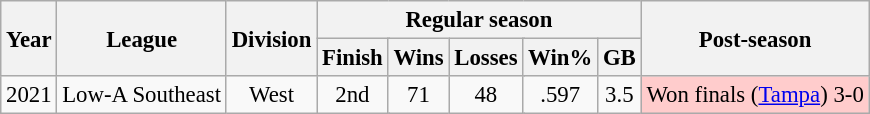<table class="wikitable" style="text-align:center; font-size:95%">
<tr>
<th rowspan=2>Year</th>
<th rowspan=2>League</th>
<th rowspan=2>Division</th>
<th colspan=10>Regular season</th>
<th rowspan=2>Post-season</th>
</tr>
<tr>
<th colspan=2>Finish</th>
<th colspan=2>Wins</th>
<th colspan=2>Losses</th>
<th colspan=2>Win%</th>
<th colspan=2>GB</th>
</tr>
<tr>
<td>2021</td>
<td>Low-A Southeast</td>
<td>West</td>
<td colspan=2>2nd</td>
<td colspan=2>71</td>
<td colspan=2>48</td>
<td colspan=2>.597</td>
<td colspan=2>3.5</td>
<td bgcolor="#FFCCCC">Won finals (<a href='#'>Tampa</a>) 3-0</td>
</tr>
</table>
